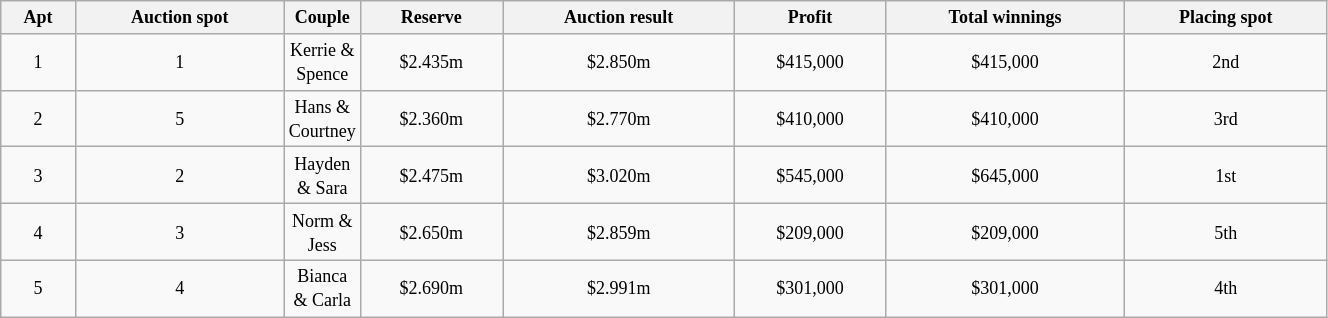<table class="wikitable" style="text-align: center; font-size: 9pt; line-height:16px; width:70%" |>
<tr>
<th>Apt</th>
<th>Auction spot</th>
<th>Couple</th>
<th>Reserve</th>
<th>Auction result</th>
<th>Profit</th>
<th>Total winnings</th>
<th>Placing spot</th>
</tr>
<tr>
<td>1</td>
<td style="text-align:center">1</td>
<td style="width:5%;" scope="col" style="background:#A4C639; color:black;">Kerrie & Spence</td>
<td style="text-align:center">$2.435m</td>
<td style="text-align:center">$2.850m</td>
<td style="text-align:center">$415,000</td>
<td style="text-align:center">$415,000</td>
<td style="text-align:center">2nd</td>
</tr>
<tr>
<td>2</td>
<td style="text-align:center">5</td>
<td style="width:5%;" scope="col" style="background:#B87BF6; color:black;">Hans & Courtney</td>
<td style="text-align:center">$2.360m</td>
<td style="text-align:center">$2.770m</td>
<td style="text-align:center">$410,000</td>
<td style="text-align:center">$410,000</td>
<td style="text-align:center">3rd</td>
</tr>
<tr>
<td>3</td>
<td style="text-align:center">2</td>
<td style="width:5%;" scope="col" style="background:#00BFFF; color:black;">Hayden & Sara</td>
<td style="text-align:center">$2.475m</td>
<td style="text-align:center">$3.020m</td>
<td style="text-align:center">$545,000</td>
<td style="text-align:center">$645,000</td>
<td style="text-align:center">1st</td>
</tr>
<tr>
<td>4</td>
<td style="text-align:center">3</td>
<td style="width:5%;" scope="col" style="background:orange; color:black;">Norm & Jess</td>
<td style="text-align:center">$2.650m</td>
<td style="text-align:center">$2.859m</td>
<td style="text-align:center">$209,000</td>
<td style="text-align:center">$209,000</td>
<td style="text-align:center">5th</td>
</tr>
<tr>
<td>5</td>
<td style="text-align:center">4</td>
<td style="width:5%;" scope="col" style="background:#FF0800; color:black;">Bianca & Carla</td>
<td style="text-align:center">$2.690m</td>
<td style="text-align:center">$2.991m</td>
<td style="text-align:center">$301,000</td>
<td style="text-align:center">$301,000</td>
<td style="text-align:center">4th</td>
</tr>
</table>
